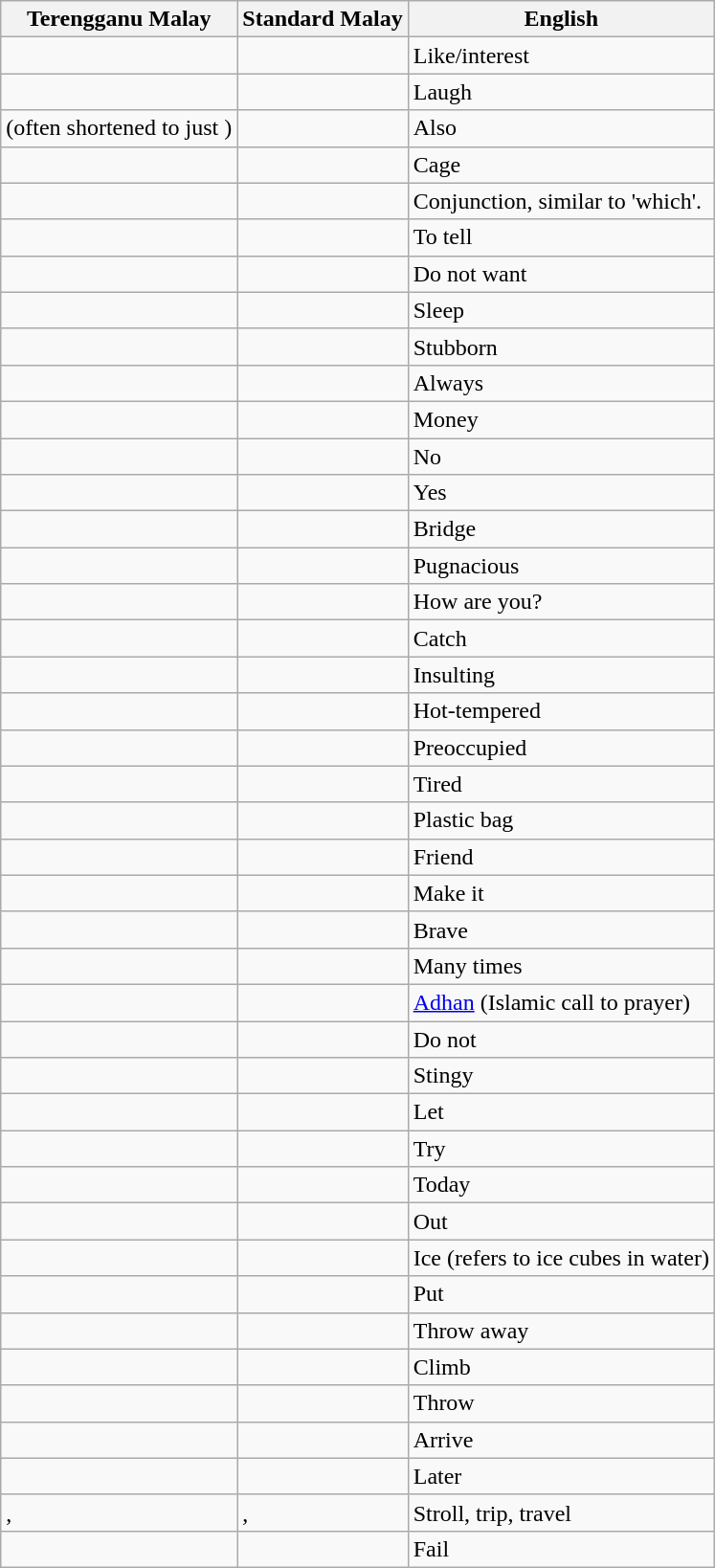<table class="wikitable">
<tr>
<th style="text-align: center;">Terengganu Malay</th>
<th style="text-align: center;">Standard Malay</th>
<th style="text-align: center;">English</th>
</tr>
<tr>
<td></td>
<td></td>
<td>Like/interest</td>
</tr>
<tr>
<td></td>
<td></td>
<td>Laugh</td>
</tr>
<tr>
<td>(often shortened to just )</td>
<td></td>
<td>Also</td>
</tr>
<tr>
<td></td>
<td></td>
<td>Cage</td>
</tr>
<tr>
<td></td>
<td></td>
<td>Conjunction, similar to 'which'.</td>
</tr>
<tr>
<td></td>
<td></td>
<td>To tell</td>
</tr>
<tr>
<td></td>
<td></td>
<td>Do not want</td>
</tr>
<tr>
<td></td>
<td></td>
<td>Sleep</td>
</tr>
<tr>
<td></td>
<td></td>
<td>Stubborn</td>
</tr>
<tr>
<td></td>
<td></td>
<td>Always</td>
</tr>
<tr>
<td></td>
<td></td>
<td>Money</td>
</tr>
<tr>
<td></td>
<td></td>
<td>No</td>
</tr>
<tr>
<td></td>
<td></td>
<td>Yes</td>
</tr>
<tr>
<td></td>
<td></td>
<td>Bridge</td>
</tr>
<tr>
<td></td>
<td></td>
<td>Pugnacious</td>
</tr>
<tr>
<td></td>
<td></td>
<td>How are you?</td>
</tr>
<tr>
<td></td>
<td></td>
<td>Catch</td>
</tr>
<tr>
<td></td>
<td></td>
<td>Insulting</td>
</tr>
<tr>
<td></td>
<td></td>
<td>Hot-tempered</td>
</tr>
<tr>
<td></td>
<td></td>
<td>Preoccupied</td>
</tr>
<tr>
<td></td>
<td></td>
<td>Tired</td>
</tr>
<tr>
<td></td>
<td></td>
<td>Plastic bag</td>
</tr>
<tr>
<td></td>
<td></td>
<td>Friend</td>
</tr>
<tr>
<td></td>
<td></td>
<td>Make it</td>
</tr>
<tr>
<td></td>
<td></td>
<td>Brave</td>
</tr>
<tr>
<td></td>
<td></td>
<td>Many times</td>
</tr>
<tr>
<td></td>
<td></td>
<td><a href='#'>Adhan</a> (Islamic call to prayer)</td>
</tr>
<tr>
<td></td>
<td></td>
<td>Do not</td>
</tr>
<tr>
<td></td>
<td></td>
<td>Stingy</td>
</tr>
<tr>
<td></td>
<td></td>
<td>Let</td>
</tr>
<tr>
<td></td>
<td></td>
<td>Try</td>
</tr>
<tr>
<td></td>
<td></td>
<td>Today</td>
</tr>
<tr>
<td></td>
<td></td>
<td>Out</td>
</tr>
<tr>
<td></td>
<td></td>
<td>Ice (refers to ice cubes in water)</td>
</tr>
<tr>
<td></td>
<td></td>
<td>Put</td>
</tr>
<tr>
<td></td>
<td></td>
<td>Throw away</td>
</tr>
<tr>
<td></td>
<td></td>
<td>Climb</td>
</tr>
<tr>
<td></td>
<td></td>
<td>Throw</td>
</tr>
<tr>
<td></td>
<td></td>
<td>Arrive</td>
</tr>
<tr>
<td></td>
<td></td>
<td>Later</td>
</tr>
<tr>
<td>, </td>
<td>, </td>
<td>Stroll, trip, travel</td>
</tr>
<tr>
<td></td>
<td></td>
<td>Fail</td>
</tr>
</table>
